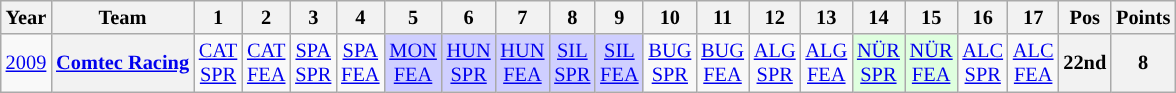<table class="wikitable" style="text-align:center; font-size:85%">
<tr>
<th>Year</th>
<th>Team</th>
<th>1</th>
<th>2</th>
<th>3</th>
<th>4</th>
<th>5</th>
<th>6</th>
<th>7</th>
<th>8</th>
<th>9</th>
<th>10</th>
<th>11</th>
<th>12</th>
<th>13</th>
<th>14</th>
<th>15</th>
<th>16</th>
<th>17</th>
<th>Pos</th>
<th>Points</th>
</tr>
<tr>
<td><a href='#'>2009</a></td>
<th nowrap><a href='#'>Comtec Racing</a></th>
<td><a href='#'>CAT<br>SPR</a></td>
<td><a href='#'>CAT<br>FEA</a></td>
<td><a href='#'>SPA<br>SPR</a></td>
<td><a href='#'>SPA<br>FEA</a></td>
<td style="background:#CFCFFF"><a href='#'>MON<br>FEA</a><br></td>
<td style="background:#CFCFFF"><a href='#'>HUN<br>SPR</a><br></td>
<td style="background:#CFCFFF"><a href='#'>HUN<br>FEA</a><br></td>
<td style="background:#CFCFFF"><a href='#'>SIL<br>SPR</a><br></td>
<td style="background:#CFCFFF"><a href='#'>SIL<br>FEA</a><br></td>
<td><a href='#'>BUG<br>SPR</a></td>
<td><a href='#'>BUG<br>FEA</a></td>
<td><a href='#'>ALG<br>SPR</a></td>
<td><a href='#'>ALG<br>FEA</a></td>
<td style="background:#dfffdf"><a href='#'>NÜR<br>SPR</a><br></td>
<td style="background:#dfffdf"><a href='#'>NÜR<br>FEA</a><br></td>
<td><a href='#'>ALC<br>SPR</a></td>
<td><a href='#'>ALC<br>FEA</a></td>
<th>22nd</th>
<th>8</th>
</tr>
</table>
